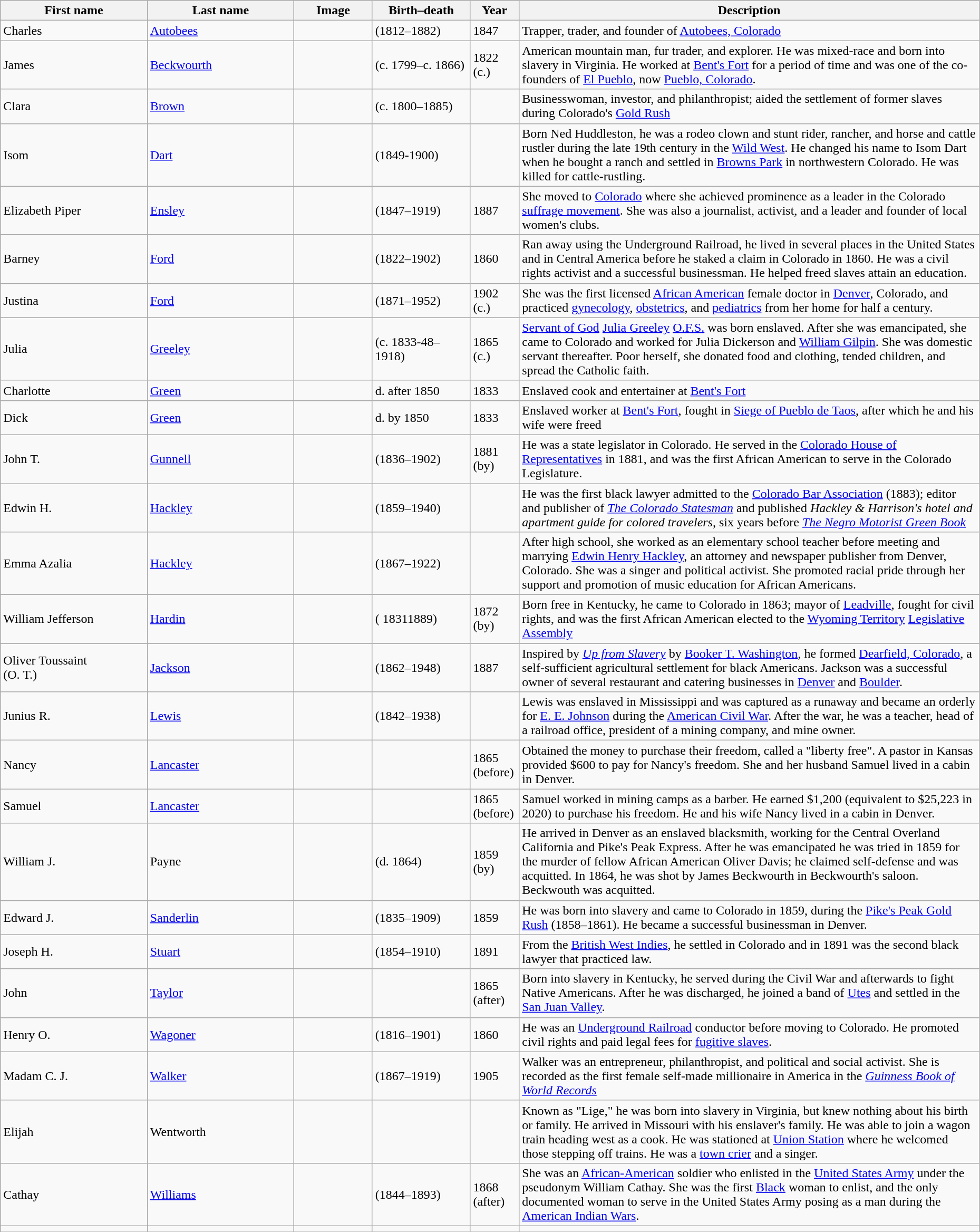<table class="wikitable sortable" style="width:98%">
<tr>
<th scope="col" width = 15%>First name</th>
<th scope="col" width = 15%>Last name</th>
<th scope="col" width = 8% class="unsortable">Image</th>
<th scope="col" width = 10%>Birth–death</th>
<th scope="col" width = 5%>Year</th>
<th scope="col"  class="unsortable">Description</th>
</tr>
<tr>
<td>Charles</td>
<td><a href='#'>Autobees</a></td>
<td></td>
<td>(1812–1882)</td>
<td>1847</td>
<td>Trapper, trader, and founder of <a href='#'>Autobees, Colorado</a></td>
</tr>
<tr>
<td>James</td>
<td><a href='#'>Beckwourth</a></td>
<td></td>
<td>(c. 1799–c. 1866)</td>
<td>1822 (c.)</td>
<td>American mountain man, fur trader, and explorer. He was mixed-race and born into slavery in Virginia. He worked at <a href='#'>Bent's Fort</a> for a period of time and was one of the co-founders of <a href='#'>El Pueblo</a>, now <a href='#'>Pueblo, Colorado</a>.</td>
</tr>
<tr>
<td>Clara</td>
<td><a href='#'>Brown</a></td>
<td></td>
<td>(c. 1800–1885)</td>
<td></td>
<td>Businesswoman, investor, and philanthropist; aided the settlement of former slaves during Colorado's <a href='#'>Gold Rush</a></td>
</tr>
<tr>
<td>Isom</td>
<td><a href='#'>Dart</a></td>
<td></td>
<td>(1849-1900)</td>
<td></td>
<td>Born Ned Huddleston, he was a rodeo clown and stunt rider, rancher, and horse and cattle rustler during the late 19th century in the <a href='#'>Wild West</a>. He changed his name to Isom Dart when he bought a ranch and settled in <a href='#'>Browns Park</a> in northwestern Colorado. He was killed for cattle-rustling.</td>
</tr>
<tr>
<td>Elizabeth Piper</td>
<td><a href='#'>Ensley</a></td>
<td></td>
<td>(1847–1919)</td>
<td>1887</td>
<td>She moved to <a href='#'>Colorado</a> where she achieved prominence as a leader in the Colorado <a href='#'>suffrage movement</a>. She was also a journalist, activist, and a leader and founder of local women's clubs.</td>
</tr>
<tr>
<td>Barney</td>
<td><a href='#'>Ford</a></td>
<td></td>
<td>(1822–1902)</td>
<td>1860</td>
<td>Ran away using the Underground Railroad, he lived in several places in the United States and in Central America before he staked a claim in Colorado in 1860. He was a civil rights activist and a successful businessman. He helped freed slaves attain an education.</td>
</tr>
<tr>
<td>Justina</td>
<td><a href='#'>Ford</a></td>
<td></td>
<td>(1871–1952)</td>
<td>1902 (c.)</td>
<td>She was the first licensed <a href='#'>African American</a> female doctor in <a href='#'>Denver</a>, Colorado, and practiced <a href='#'>gynecology</a>, <a href='#'>obstetrics</a>, and <a href='#'>pediatrics</a> from her home for half a century.</td>
</tr>
<tr>
<td>Julia</td>
<td><a href='#'>Greeley</a></td>
<td></td>
<td>(c. 1833-48–1918)</td>
<td>1865 (c.)</td>
<td><a href='#'>Servant of God</a> <a href='#'>Julia Greeley</a> <a href='#'>O.F.S.</a> was born enslaved. After she was emancipated, she came to Colorado and worked for Julia Dickerson and <a href='#'>William Gilpin</a>. She was domestic servant thereafter. Poor herself, she donated food and clothing, tended children, and spread the Catholic faith.</td>
</tr>
<tr>
<td>Charlotte</td>
<td><a href='#'>Green</a></td>
<td></td>
<td>d. after 1850</td>
<td>1833</td>
<td>Enslaved cook and entertainer at <a href='#'>Bent's Fort</a></td>
</tr>
<tr>
<td>Dick</td>
<td><a href='#'>Green</a></td>
<td></td>
<td>d. by 1850</td>
<td>1833</td>
<td>Enslaved worker at <a href='#'>Bent's Fort</a>, fought in <a href='#'>Siege of Pueblo de Taos</a>, after which he and his wife were freed</td>
</tr>
<tr>
<td>John T.</td>
<td><a href='#'>Gunnell</a></td>
<td></td>
<td>(1836–1902)</td>
<td>1881 (by)</td>
<td>He was a state legislator in Colorado. He served in the <a href='#'>Colorado House of Representatives</a> in 1881, and was the first African American to serve in the Colorado Legislature.</td>
</tr>
<tr>
<td>Edwin H.</td>
<td><a href='#'>Hackley</a></td>
<td></td>
<td>(1859–1940)</td>
<td></td>
<td>He was the first black lawyer admitted to the <a href='#'>Colorado Bar Association</a> (1883); editor and publisher of <em><a href='#'>The Colorado Statesman</a></em> and published <em>Hackley & Harrison's hotel and apartment guide for colored travelers</em>, six years before <em><a href='#'>The Negro Motorist Green Book</a></em></td>
</tr>
<tr>
<td>Emma Azalia</td>
<td><a href='#'>Hackley</a></td>
<td></td>
<td>(1867–1922)</td>
<td></td>
<td>After high school, she worked as an elementary school teacher before meeting and marrying <a href='#'>Edwin Henry Hackley</a>, an attorney and newspaper publisher from Denver, Colorado. She was a singer and political activist. She promoted racial pride through her support and promotion of music education for African Americans.</td>
</tr>
<tr>
<td>William Jefferson</td>
<td><a href='#'>Hardin</a></td>
<td></td>
<td>( 18311889)</td>
<td>1872 (by)</td>
<td>Born free in Kentucky, he came to Colorado in 1863; mayor of <a href='#'>Leadville</a>, fought for civil rights, and was the first African American elected to the <a href='#'>Wyoming Territory</a> <a href='#'>Legislative Assembly</a></td>
</tr>
<tr>
<td>Oliver Toussaint<br>(O. T.)</td>
<td><a href='#'>Jackson</a></td>
<td></td>
<td>(1862–1948)</td>
<td>1887</td>
<td>Inspired by <em><a href='#'>Up from Slavery</a></em> by <a href='#'>Booker T. Washington</a>, he formed <a href='#'>Dearfield, Colorado</a>, a self-sufficient agricultural settlement for black Americans. Jackson was a successful owner of several restaurant and catering businesses in <a href='#'>Denver</a> and <a href='#'>Boulder</a>.</td>
</tr>
<tr>
<td>Junius R.</td>
<td><a href='#'>Lewis</a></td>
<td></td>
<td>(1842–1938)</td>
<td></td>
<td>Lewis was enslaved in Mississippi and was captured as a runaway and became an orderly for <a href='#'>E. E. Johnson</a> during the <a href='#'>American Civil War</a>. After the war, he was a teacher, head of a railroad office, president of a mining company, and mine owner.</td>
</tr>
<tr>
<td>Nancy</td>
<td><a href='#'>Lancaster</a></td>
<td></td>
<td></td>
<td>1865 (before)</td>
<td>Obtained the money to purchase their freedom, called a "liberty free". A pastor in Kansas provided $600 to pay for Nancy's freedom. She and her husband Samuel lived in a cabin in Denver.</td>
</tr>
<tr>
<td>Samuel</td>
<td><a href='#'>Lancaster</a></td>
<td></td>
<td></td>
<td>1865 (before)</td>
<td>Samuel worked in mining camps as a barber. He earned $1,200 (equivalent to $25,223 in 2020) to purchase his freedom. He and his wife Nancy lived in a cabin in Denver.</td>
</tr>
<tr>
<td>William J.</td>
<td>Payne</td>
<td></td>
<td>(d. 1864)</td>
<td>1859 (by)</td>
<td>He arrived in Denver as an enslaved blacksmith, working for the Central Overland California and Pike's Peak Express. After he was emancipated he was tried in 1859 for the murder of fellow African American Oliver Davis; he claimed self-defense and was acquitted. In 1864, he was shot by James Beckwourth in Beckwourth's saloon. Beckwouth was acquitted.</td>
</tr>
<tr>
<td>Edward J.</td>
<td><a href='#'>Sanderlin</a></td>
<td></td>
<td>(1835–1909)</td>
<td>1859</td>
<td>He was born into slavery and came to Colorado in 1859, during the <a href='#'>Pike's Peak Gold Rush</a> (1858–1861). He became a successful businessman in Denver.</td>
</tr>
<tr>
<td>Joseph H.</td>
<td><a href='#'>Stuart</a></td>
<td></td>
<td>(1854–1910)</td>
<td>1891</td>
<td>From the <a href='#'>British West Indies</a>, he settled in Colorado and in 1891 was the second black lawyer that practiced law.</td>
</tr>
<tr>
<td>John</td>
<td><a href='#'>Taylor</a></td>
<td></td>
<td></td>
<td>1865 (after)</td>
<td>Born into slavery in Kentucky, he served during the Civil War and afterwards to fight Native Americans. After he was discharged, he joined a band of <a href='#'>Utes</a> and settled in the <a href='#'>San Juan Valley</a>.</td>
</tr>
<tr>
<td>Henry O.</td>
<td><a href='#'>Wagoner</a></td>
<td></td>
<td>(1816–1901)</td>
<td>1860</td>
<td>He was an <a href='#'>Underground Railroad</a> conductor before moving to Colorado. He promoted civil rights and paid legal fees for <a href='#'>fugitive slaves</a>.</td>
</tr>
<tr>
<td>Madam C. J.</td>
<td><a href='#'>Walker</a></td>
<td></td>
<td>(1867–1919)</td>
<td>1905</td>
<td>Walker was an entrepreneur, philanthropist, and political and social activist. She is recorded as the first female self-made millionaire in America in the <em><a href='#'>Guinness Book of World Records</a></em></td>
</tr>
<tr>
<td>Elijah</td>
<td>Wentworth</td>
<td></td>
<td></td>
<td></td>
<td>Known as "Lige," he was born into slavery in Virginia, but knew nothing about his birth or family. He arrived in Missouri with his enslaver's family. He was able to join a wagon train heading west as a cook. He was stationed at <a href='#'>Union Station</a> where he welcomed those stepping off trains. He was a <a href='#'>town crier</a> and a singer.</td>
</tr>
<tr>
<td>Cathay</td>
<td><a href='#'>Williams</a></td>
<td></td>
<td>(1844–1893)</td>
<td>1868 (after)</td>
<td>She was an <a href='#'>African-American</a> soldier who enlisted in the <a href='#'>United States Army</a> under the pseudonym William Cathay. She was the first <a href='#'>Black</a> woman to enlist, and the only documented woman to serve in the United States Army posing as a man during the <a href='#'>American Indian Wars</a>.</td>
</tr>
<tr>
<td></td>
<td></td>
<td></td>
<td></td>
<td></td>
<td></td>
</tr>
<tr>
</tr>
</table>
